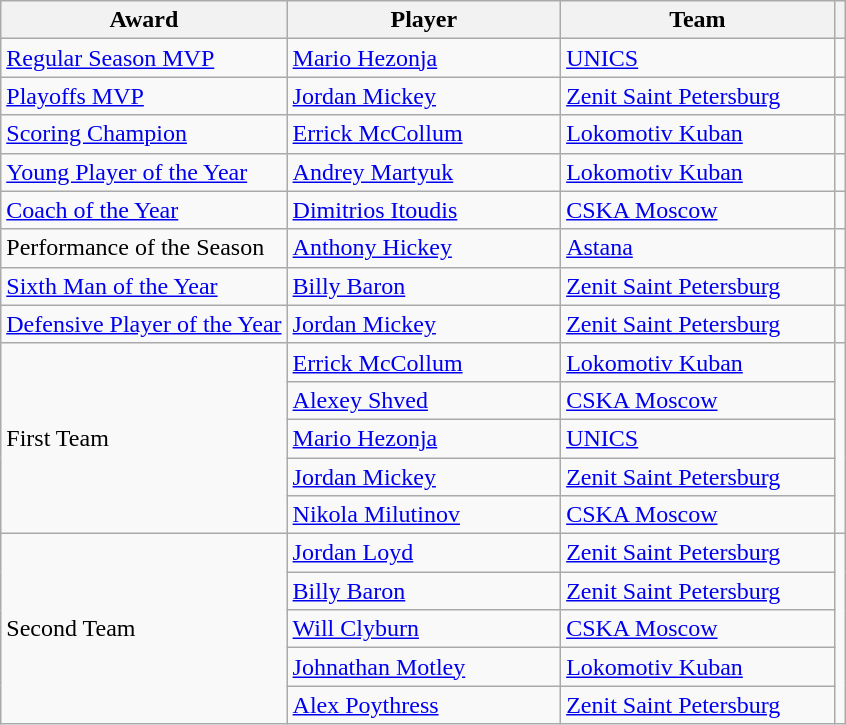<table class="wikitable sortable" style="text-align: left;">
<tr>
<th>Award</th>
<th style="width:175px;">Player</th>
<th style="width:175px;">Team</th>
<th></th>
</tr>
<tr>
<td><a href='#'>Regular Season MVP</a></td>
<td align=left> <a href='#'>Mario Hezonja</a></td>
<td align=left> <a href='#'>UNICS</a></td>
<td></td>
</tr>
<tr>
<td><a href='#'>Playoffs MVP</a></td>
<td align=left> <a href='#'>Jordan Mickey</a></td>
<td align=left> <a href='#'>Zenit Saint Petersburg</a></td>
<td></td>
</tr>
<tr>
<td><a href='#'>Scoring Champion</a></td>
<td align=left> <a href='#'>Errick McCollum</a></td>
<td align=left> <a href='#'>Lokomotiv Kuban</a></td>
<td></td>
</tr>
<tr>
<td><a href='#'>Young Player of the Year</a></td>
<td align=left> <a href='#'>Andrey Martyuk</a></td>
<td align=left> <a href='#'>Lokomotiv Kuban</a></td>
<td></td>
</tr>
<tr>
<td><a href='#'>Coach of the Year</a></td>
<td align=left> <a href='#'>Dimitrios Itoudis</a></td>
<td align=left> <a href='#'>CSKA Moscow</a></td>
<td></td>
</tr>
<tr>
<td>Performance of the Season</td>
<td align=left> <a href='#'>Anthony Hickey</a></td>
<td align=left> <a href='#'>Astana</a></td>
<td></td>
</tr>
<tr>
<td><a href='#'>Sixth Man of the Year</a></td>
<td align=left> <a href='#'>Billy Baron</a></td>
<td align=left> <a href='#'>Zenit Saint Petersburg</a></td>
<td></td>
</tr>
<tr>
<td><a href='#'>Defensive Player of the Year</a></td>
<td align=left> <a href='#'>Jordan Mickey</a></td>
<td align=left> <a href='#'>Zenit Saint Petersburg</a></td>
<td></td>
</tr>
<tr>
<td rowspan="5">First Team</td>
<td align="left"> <a href='#'>Errick McCollum</a></td>
<td align="left"> <a href='#'>Lokomotiv Kuban</a></td>
<td rowspan="5"></td>
</tr>
<tr>
<td> <a href='#'>Alexey Shved</a></td>
<td> <a href='#'>CSKA Moscow</a></td>
</tr>
<tr>
<td> <a href='#'>Mario Hezonja</a></td>
<td> <a href='#'>UNICS</a></td>
</tr>
<tr>
<td> <a href='#'>Jordan Mickey</a></td>
<td> <a href='#'>Zenit Saint Petersburg</a></td>
</tr>
<tr>
<td> <a href='#'>Nikola Milutinov</a></td>
<td> <a href='#'>CSKA Moscow</a></td>
</tr>
<tr>
<td rowspan="5">Second Team</td>
<td> <a href='#'>Jordan Loyd</a></td>
<td> <a href='#'>Zenit Saint Petersburg</a></td>
<td rowspan="5"></td>
</tr>
<tr>
<td> <a href='#'>Billy Baron</a></td>
<td> <a href='#'>Zenit Saint Petersburg</a></td>
</tr>
<tr>
<td> <a href='#'>Will Clyburn</a></td>
<td> <a href='#'>CSKA Moscow</a></td>
</tr>
<tr>
<td> <a href='#'>Johnathan Motley</a></td>
<td> <a href='#'>Lokomotiv Kuban</a></td>
</tr>
<tr>
<td> <a href='#'>Alex Poythress</a></td>
<td> <a href='#'>Zenit Saint Petersburg</a></td>
</tr>
</table>
